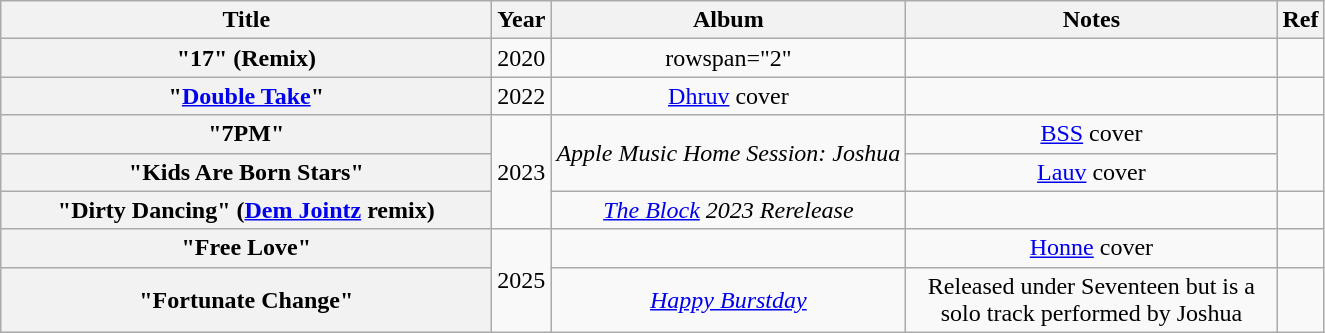<table class="wikitable plainrowheaders" style="text-align:center">
<tr>
<th scope="col" style="width:20em;">Title</th>
<th scope="col" style="width:2em;">Year</th>
<th scope="col" rowspan="1">Album</th>
<th scope="col" rowspan="1" style="width:15em;">Notes</th>
<th scope="col" rowspan="1">Ref</th>
</tr>
<tr>
<th scope="row">"17" (Remix)<br> </th>
<td>2020</td>
<td>rowspan="2" </td>
<td></td>
<td></td>
</tr>
<tr>
<th scope="row">"<a href='#'>Double Take</a>"</th>
<td>2022</td>
<td><a href='#'>Dhruv</a> cover</td>
<td></td>
</tr>
<tr>
<th scope="row">"7PM"</th>
<td rowspan="3">2023</td>
<td rowspan="2"><em>Apple Music Home Session: Joshua</em></td>
<td><a href='#'>BSS</a> cover</td>
<td rowspan="2"></td>
</tr>
<tr>
<th scope="row">"Kids Are Born Stars"</th>
<td><a href='#'>Lauv</a> cover</td>
</tr>
<tr>
<th scope="row">"Dirty Dancing" (<a href='#'>Dem Jointz</a> remix)</th>
<td><em><a href='#'>The Block</a> 2023 Rerelease</em></td>
<td></td>
<td></td>
</tr>
<tr>
<th scope="row">"Free Love"</th>
<td rowspan="2">2025</td>
<td></td>
<td><a href='#'>Honne</a> cover</td>
<td></td>
</tr>
<tr>
<th scope="row">"Fortunate Change"</th>
<td><em><a href='#'>Happy Burstday</a></em></td>
<td>Released under Seventeen but is a solo track performed by Joshua</td>
<td></td>
</tr>
</table>
